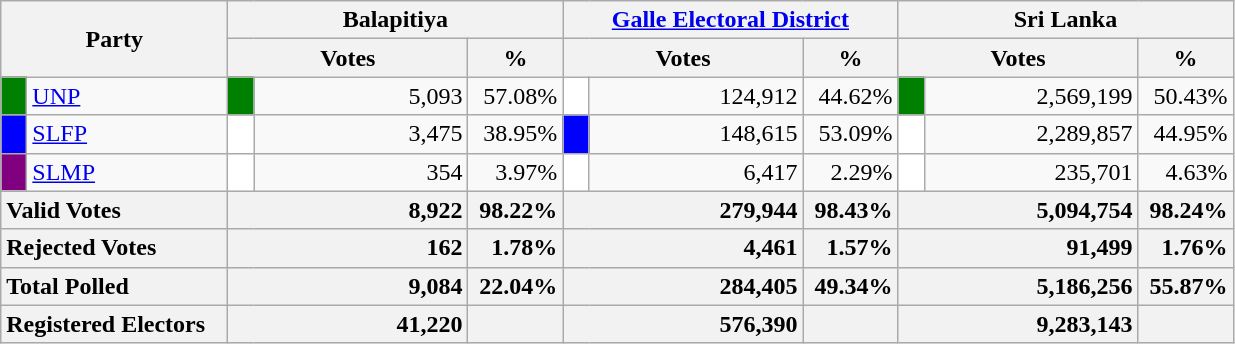<table class="wikitable">
<tr>
<th colspan="2" width="144px"rowspan="2">Party</th>
<th colspan="3" width="216px">Balapitiya</th>
<th colspan="3" width="216px"><a href='#'>Galle Electoral District</a></th>
<th colspan="3" width="216px">Sri Lanka</th>
</tr>
<tr>
<th colspan="2" width="144px">Votes</th>
<th>%</th>
<th colspan="2" width="144px">Votes</th>
<th>%</th>
<th colspan="2" width="144px">Votes</th>
<th>%</th>
</tr>
<tr>
<td style="background-color:green;" width="10px"></td>
<td style="text-align:left;"><a href='#'>UNP</a></td>
<td style="background-color:green;" width="10px"></td>
<td style="text-align:right;">5,093</td>
<td style="text-align:right;">57.08%</td>
<td style="background-color:white;" width="10px"></td>
<td style="text-align:right;">124,912</td>
<td style="text-align:right;">44.62%</td>
<td style="background-color:green;" width="10px"></td>
<td style="text-align:right;">2,569,199</td>
<td style="text-align:right;">50.43%</td>
</tr>
<tr>
<td style="background-color:blue;" width="10px"></td>
<td style="text-align:left;"><a href='#'>SLFP</a></td>
<td style="background-color:white;" width="10px"></td>
<td style="text-align:right;">3,475</td>
<td style="text-align:right;">38.95%</td>
<td style="background-color:blue;" width="10px"></td>
<td style="text-align:right;">148,615</td>
<td style="text-align:right;">53.09%</td>
<td style="background-color:white;" width="10px"></td>
<td style="text-align:right;">2,289,857</td>
<td style="text-align:right;">44.95%</td>
</tr>
<tr>
<td style="background-color:purple;" width="10px"></td>
<td style="text-align:left;"><a href='#'>SLMP</a></td>
<td style="background-color:white;" width="10px"></td>
<td style="text-align:right;">354</td>
<td style="text-align:right;">3.97%</td>
<td style="background-color:white;" width="10px"></td>
<td style="text-align:right;">6,417</td>
<td style="text-align:right;">2.29%</td>
<td style="background-color:white;" width="10px"></td>
<td style="text-align:right;">235,701</td>
<td style="text-align:right;">4.63%</td>
</tr>
<tr>
<th colspan="2" width="144px"style="text-align:left;">Valid Votes</th>
<th style="text-align:right;"colspan="2" width="144px">8,922</th>
<th style="text-align:right;">98.22%</th>
<th style="text-align:right;"colspan="2" width="144px">279,944</th>
<th style="text-align:right;">98.43%</th>
<th style="text-align:right;"colspan="2" width="144px">5,094,754</th>
<th style="text-align:right;">98.24%</th>
</tr>
<tr>
<th colspan="2" width="144px"style="text-align:left;">Rejected Votes</th>
<th style="text-align:right;"colspan="2" width="144px">162</th>
<th style="text-align:right;">1.78%</th>
<th style="text-align:right;"colspan="2" width="144px">4,461</th>
<th style="text-align:right;">1.57%</th>
<th style="text-align:right;"colspan="2" width="144px">91,499</th>
<th style="text-align:right;">1.76%</th>
</tr>
<tr>
<th colspan="2" width="144px"style="text-align:left;">Total Polled</th>
<th style="text-align:right;"colspan="2" width="144px">9,084</th>
<th style="text-align:right;">22.04%</th>
<th style="text-align:right;"colspan="2" width="144px">284,405</th>
<th style="text-align:right;">49.34%</th>
<th style="text-align:right;"colspan="2" width="144px">5,186,256</th>
<th style="text-align:right;">55.87%</th>
</tr>
<tr>
<th colspan="2" width="144px"style="text-align:left;">Registered Electors</th>
<th style="text-align:right;"colspan="2" width="144px">41,220</th>
<th></th>
<th style="text-align:right;"colspan="2" width="144px">576,390</th>
<th></th>
<th style="text-align:right;"colspan="2" width="144px">9,283,143</th>
<th></th>
</tr>
</table>
